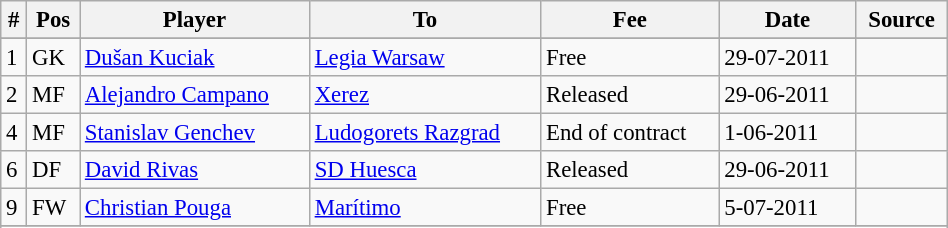<table width=50% class="wikitable" style="text-align:center; font-size:95%; text-align:left">
<tr>
<th>#</th>
<th>Pos</th>
<th>Player</th>
<th>To</th>
<th>Fee</th>
<th>Date</th>
<th>Source</th>
</tr>
<tr --->
</tr>
<tr || MF ||>
</tr>
<tr --->
<td>1</td>
<td>GK</td>
<td> <a href='#'>Dušan Kuciak</a></td>
<td> <a href='#'>Legia Warsaw</a></td>
<td>Free</td>
<td>29-07-2011</td>
<td></td>
</tr>
<tr --->
<td>2</td>
<td>MF</td>
<td> <a href='#'>Alejandro Campano</a></td>
<td> <a href='#'>Xerez</a></td>
<td>Released</td>
<td>29-06-2011</td>
<td></td>
</tr>
<tr --->
<td>4</td>
<td>MF</td>
<td> <a href='#'>Stanislav Genchev</a></td>
<td> <a href='#'>Ludogorets Razgrad</a></td>
<td>End of contract</td>
<td>1-06-2011</td>
<td></td>
</tr>
<tr --->
<td>6</td>
<td>DF</td>
<td> <a href='#'>David Rivas</a></td>
<td> <a href='#'>SD Huesca</a></td>
<td>Released</td>
<td>29-06-2011</td>
<td></td>
</tr>
<tr --->
<td>9</td>
<td>FW</td>
<td> <a href='#'>Christian Pouga</a></td>
<td> <a href='#'>Marítimo</a></td>
<td>Free</td>
<td>5-07-2011</td>
<td></td>
</tr>
<tr --->
</tr>
<tr || MF ||>
</tr>
</table>
